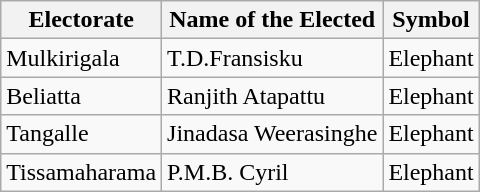<table class="wikitable" border="1">
<tr>
<th>Electorate</th>
<th>Name of the Elected</th>
<th>Symbol</th>
</tr>
<tr>
<td>Mulkirigala</td>
<td>T.D.Fransisku</td>
<td>Elephant</td>
</tr>
<tr>
<td>Beliatta</td>
<td>Ranjith Atapattu</td>
<td>Elephant</td>
</tr>
<tr>
<td>Tangalle</td>
<td>Jinadasa Weerasinghe</td>
<td>Elephant</td>
</tr>
<tr>
<td>Tissamaharama</td>
<td>P.M.B. Cyril</td>
<td>Elephant</td>
</tr>
</table>
